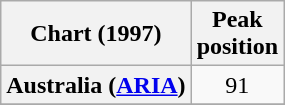<table class="wikitable sortable plainrowheaders" style="text-align:center">
<tr>
<th>Chart (1997)</th>
<th>Peak<br>position</th>
</tr>
<tr>
<th scope="row">Australia (<a href='#'>ARIA</a>)</th>
<td>91</td>
</tr>
<tr>
</tr>
</table>
